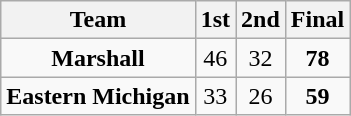<table class="wikitable" style="text-align:center">
<tr>
<th>Team</th>
<th>1st</th>
<th>2nd</th>
<th>Final</th>
</tr>
<tr>
<td><strong>Marshall</strong></td>
<td>46</td>
<td>32</td>
<td><strong>78</strong></td>
</tr>
<tr>
<td><strong>Eastern Michigan</strong></td>
<td>33</td>
<td>26</td>
<td><strong>59</strong></td>
</tr>
</table>
